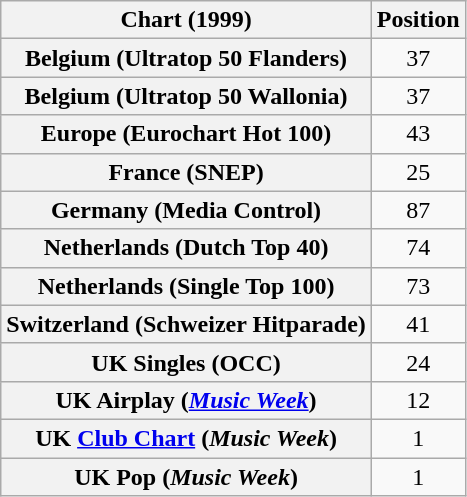<table class="wikitable sortable plainrowheaders" style="text-align:center">
<tr>
<th>Chart (1999)</th>
<th>Position</th>
</tr>
<tr>
<th scope="row">Belgium (Ultratop 50 Flanders)</th>
<td>37</td>
</tr>
<tr>
<th scope="row">Belgium (Ultratop 50 Wallonia)</th>
<td>37</td>
</tr>
<tr>
<th scope="row">Europe (Eurochart Hot 100)</th>
<td>43</td>
</tr>
<tr>
<th scope="row">France (SNEP)</th>
<td>25</td>
</tr>
<tr>
<th scope="row">Germany (Media Control)</th>
<td>87</td>
</tr>
<tr>
<th scope="row">Netherlands (Dutch Top 40)</th>
<td>74</td>
</tr>
<tr>
<th scope="row">Netherlands (Single Top 100)</th>
<td>73</td>
</tr>
<tr>
<th scope="row">Switzerland (Schweizer Hitparade)</th>
<td>41</td>
</tr>
<tr>
<th scope="row">UK Singles (OCC)</th>
<td>24</td>
</tr>
<tr>
<th scope="row">UK Airplay (<em><a href='#'>Music Week</a></em>)</th>
<td>12</td>
</tr>
<tr>
<th scope="row">UK <a href='#'>Club Chart</a> (<em>Music Week</em>)</th>
<td>1</td>
</tr>
<tr>
<th scope="row">UK Pop (<em>Music Week</em>)</th>
<td>1</td>
</tr>
</table>
